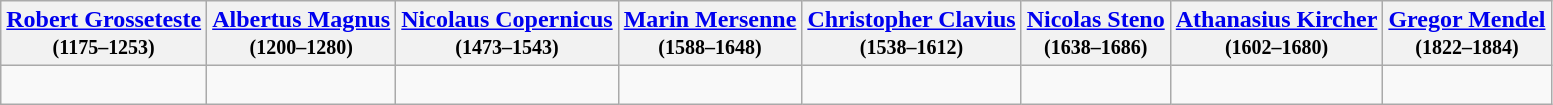<table class="wikitable">
<tr>
<th><a href='#'>Robert Grosseteste</a><br><small>(1175–1253)</small></th>
<th><a href='#'>Albertus Magnus</a><br><small>(1200–1280)</small></th>
<th><a href='#'>Nicolaus Copernicus</a><br><small>(1473–1543)</small></th>
<th><a href='#'>Marin Mersenne</a><br><small>(1588–1648)</small></th>
<th><a href='#'>Christopher Clavius</a><br><small>(1538–1612)</small></th>
<th><a href='#'>Nicolas Steno</a><br><small>(1638–1686)</small></th>
<th><a href='#'>Athanasius Kircher</a><br><small>(1602–1680)</small></th>
<th><a href='#'>Gregor Mendel</a><br><small>(1822–1884)</small></th>
</tr>
<tr>
<td><br></td>
<td><br></td>
<td><br></td>
<td><br></td>
<td><br></td>
<td><br></td>
<td><br></td>
<td><br></td>
</tr>
</table>
